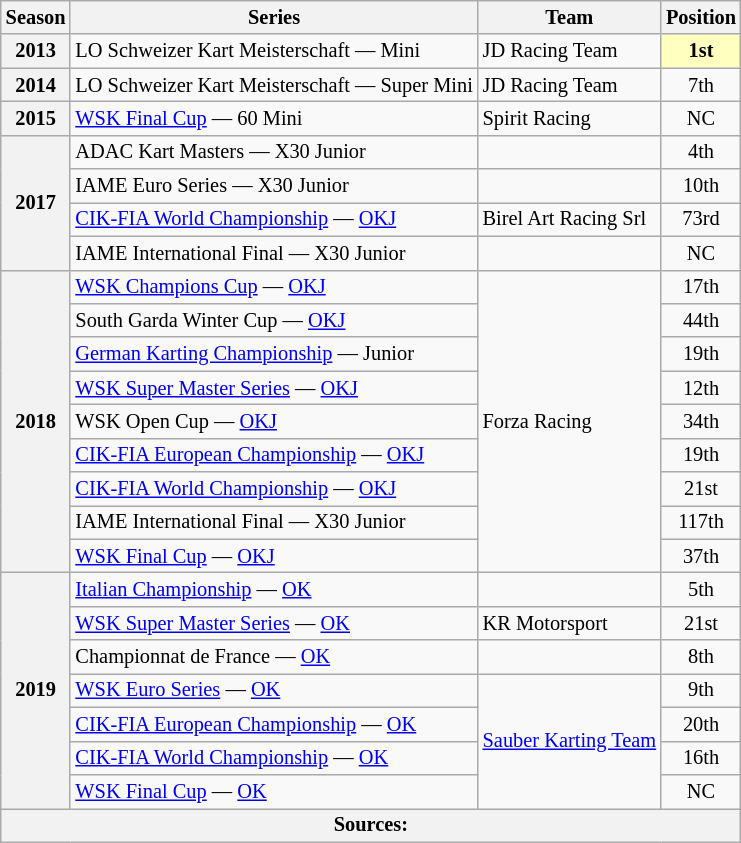<table class="wikitable" style="font-size: 85%; text-align:center">
<tr>
<th>Season</th>
<th>Series</th>
<th>Team</th>
<th>Position</th>
</tr>
<tr>
<th>2013</th>
<td align="left">LO Schweizer Kart Meisterschaft — Mini</td>
<td align="left">JD Racing Team</td>
<td style="background:#FFFFBF;"><strong>1st</strong></td>
</tr>
<tr>
<th>2014</th>
<td align="left">LO Schweizer Kart Meisterschaft — Super Mini</td>
<td align="left">JD Racing Team</td>
<td>7th</td>
</tr>
<tr>
<th>2015</th>
<td align="left"><a href='#'>WSK Final Cup</a> — 60 Mini</td>
<td align="left">Spirit Racing</td>
<td>NC</td>
</tr>
<tr>
<th rowspan="4">2017</th>
<td align="left">ADAC Kart Masters — X30 Junior</td>
<td></td>
<td>4th</td>
</tr>
<tr>
<td align="left">IAME Euro Series — X30 Junior</td>
<td align="left"></td>
<td>10th</td>
</tr>
<tr>
<td align="left"><a href='#'>CIK-FIA World Championship</a> — <a href='#'>OKJ</a></td>
<td align="left">Birel Art Racing Srl</td>
<td>73rd</td>
</tr>
<tr>
<td align="left">IAME International Final — X30 Junior</td>
<td align="left"></td>
<td>NC</td>
</tr>
<tr>
<th rowspan="9">2018</th>
<td align="left"><a href='#'>WSK Champions Cup</a> — <a href='#'>OKJ</a></td>
<td rowspan="9" align="left">Forza Racing</td>
<td>17th</td>
</tr>
<tr>
<td align="left">South Garda Winter Cup — <a href='#'>OKJ</a></td>
<td>44th</td>
</tr>
<tr>
<td align="left"><a href='#'>German Karting Championship</a> — Junior</td>
<td>19th</td>
</tr>
<tr>
<td align="left"><a href='#'>WSK Super Master Series</a> — <a href='#'>OKJ</a></td>
<td>12th</td>
</tr>
<tr>
<td align="left">WSK Open Cup — <a href='#'>OKJ</a></td>
<td>34th</td>
</tr>
<tr>
<td align="left"><a href='#'>CIK-FIA European Championship</a> — <a href='#'>OKJ</a></td>
<td>19th</td>
</tr>
<tr>
<td align="left"><a href='#'>CIK-FIA World Championship</a> — <a href='#'>OKJ</a></td>
<td>21st</td>
</tr>
<tr>
<td align="left">IAME International Final — X30 Junior</td>
<td>117th</td>
</tr>
<tr>
<td align="left"><a href='#'>WSK Final Cup</a> — <a href='#'>OKJ</a></td>
<td>37th</td>
</tr>
<tr>
<th rowspan="7">2019</th>
<td align="left"><a href='#'>Italian Championship</a> — <a href='#'>OK</a></td>
<td align="left"></td>
<td>5th</td>
</tr>
<tr>
<td align="left"><a href='#'>WSK Super Master Series</a> — <a href='#'>OK</a></td>
<td align="left">KR Motorsport</td>
<td>21st</td>
</tr>
<tr>
<td align="left">Championnat de France — <a href='#'>OK</a></td>
<td align="left"></td>
<td>8th</td>
</tr>
<tr>
<td align="left"><a href='#'>WSK Euro Series</a> — <a href='#'>OK</a></td>
<td rowspan="4"  align="left"><a href='#'>Sauber Karting Team</a></td>
<td>9th</td>
</tr>
<tr>
<td align="left"><a href='#'>CIK-FIA European Championship</a> — <a href='#'>OK</a></td>
<td>20th</td>
</tr>
<tr>
<td align="left"><a href='#'>CIK-FIA World Championship</a> — <a href='#'>OK</a></td>
<td>16th</td>
</tr>
<tr>
<td align="left"><a href='#'>WSK Final Cup</a> — <a href='#'>OK</a></td>
<td>NC</td>
</tr>
<tr>
<th colspan="4">Sources:</th>
</tr>
</table>
